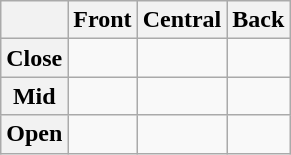<table class="wikitable" style="text-align:center;">
<tr>
<th></th>
<th>Front</th>
<th>Central</th>
<th>Back</th>
</tr>
<tr>
<th>Close</th>
<td></td>
<td></td>
<td></td>
</tr>
<tr>
<th>Mid</th>
<td></td>
<td></td>
<td></td>
</tr>
<tr>
<th>Open</th>
<td></td>
<td></td>
<td></td>
</tr>
</table>
